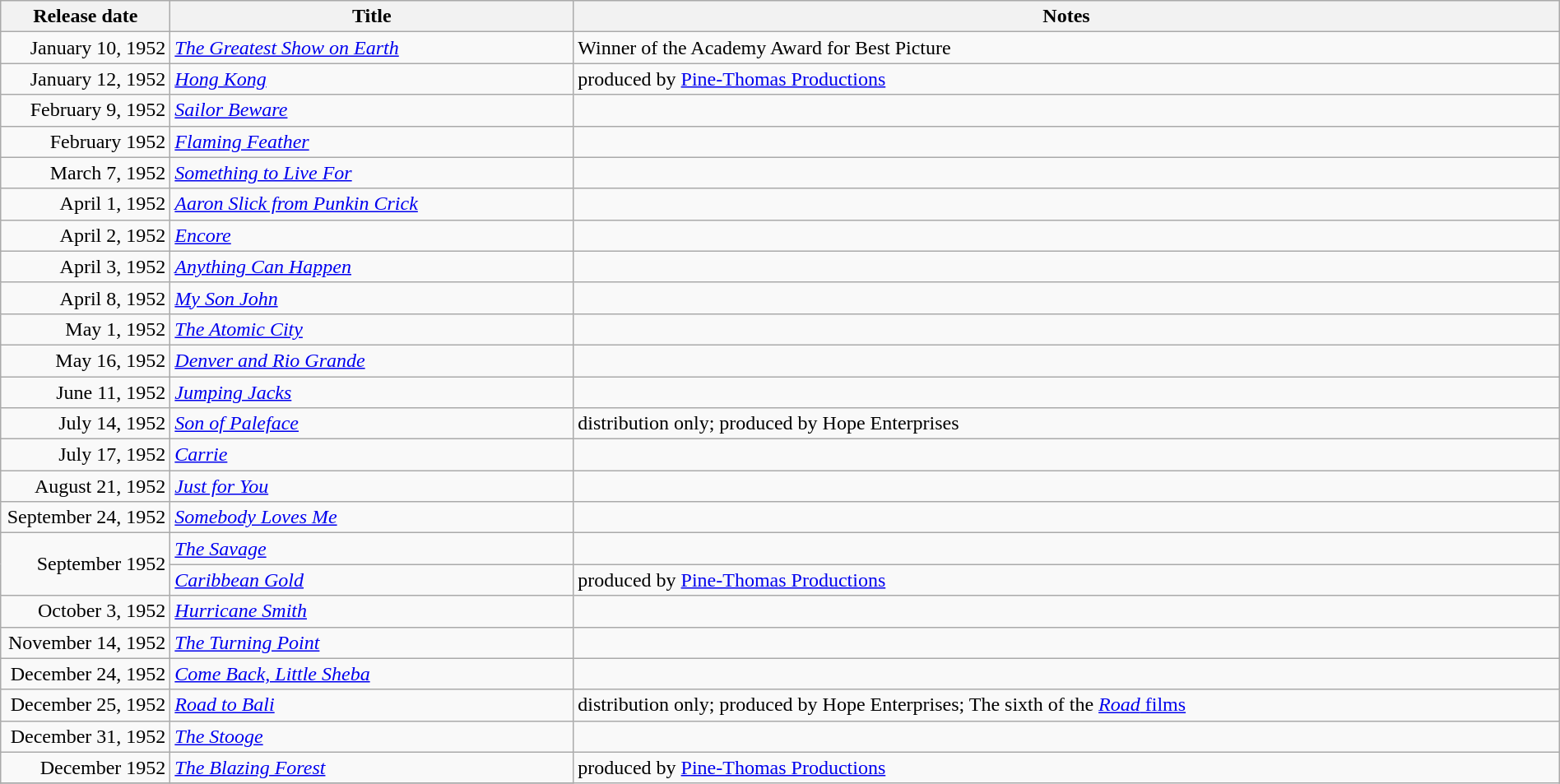<table class="wikitable sortable" style="width:100%;">
<tr>
<th scope="col" style="width:130px;">Release date</th>
<th>Title</th>
<th>Notes</th>
</tr>
<tr>
<td style="text-align:right;">January 10, 1952</td>
<td><em><a href='#'>The Greatest Show on Earth</a></em></td>
<td>Winner of the Academy Award for Best Picture</td>
</tr>
<tr>
<td style="text-align:right;">January 12, 1952</td>
<td><em><a href='#'>Hong Kong</a></em></td>
<td>produced by <a href='#'>Pine-Thomas Productions</a></td>
</tr>
<tr>
<td style="text-align:right;">February 9, 1952</td>
<td><em><a href='#'>Sailor Beware</a></em></td>
<td></td>
</tr>
<tr>
<td style="text-align:right;">February 1952</td>
<td><em><a href='#'>Flaming Feather</a></em></td>
<td></td>
</tr>
<tr>
<td style="text-align:right;">March 7, 1952</td>
<td><em><a href='#'>Something to Live For</a></em></td>
<td></td>
</tr>
<tr>
<td style="text-align:right;">April 1, 1952</td>
<td><em><a href='#'>Aaron Slick from Punkin Crick</a></em></td>
<td></td>
</tr>
<tr>
<td style="text-align:right;">April 2, 1952</td>
<td><em><a href='#'>Encore</a></em></td>
<td></td>
</tr>
<tr>
<td style="text-align:right;">April 3, 1952</td>
<td><em><a href='#'>Anything Can Happen</a></em></td>
<td></td>
</tr>
<tr>
<td style="text-align:right;">April 8, 1952</td>
<td><em><a href='#'>My Son John</a></em></td>
<td></td>
</tr>
<tr>
<td style="text-align:right;">May 1, 1952</td>
<td><em><a href='#'>The Atomic City</a></em></td>
<td></td>
</tr>
<tr>
<td style="text-align:right;">May 16, 1952</td>
<td><em><a href='#'>Denver and Rio Grande</a></em></td>
<td></td>
</tr>
<tr>
<td style="text-align:right;">June 11, 1952</td>
<td><em><a href='#'>Jumping Jacks</a></em></td>
<td></td>
</tr>
<tr>
<td style="text-align:right;">July 14, 1952</td>
<td><em><a href='#'>Son of Paleface</a></em></td>
<td>distribution only; produced by Hope Enterprises</td>
</tr>
<tr>
<td style="text-align:right;">July 17, 1952</td>
<td><em><a href='#'>Carrie</a></em></td>
<td></td>
</tr>
<tr>
<td style="text-align:right;">August 21, 1952</td>
<td><em><a href='#'>Just for You</a></em></td>
<td></td>
</tr>
<tr>
<td style="text-align:right;">September 24, 1952</td>
<td><em><a href='#'>Somebody Loves Me</a></em></td>
<td></td>
</tr>
<tr>
<td style="text-align:right;" rowspan="2">September 1952</td>
<td><em><a href='#'>The Savage</a></em></td>
<td></td>
</tr>
<tr>
<td><em><a href='#'>Caribbean Gold</a></em></td>
<td>produced by <a href='#'>Pine-Thomas Productions</a></td>
</tr>
<tr>
<td style="text-align:right;">October 3, 1952</td>
<td><em><a href='#'>Hurricane Smith</a></em></td>
<td></td>
</tr>
<tr>
<td style="text-align:right;">November 14, 1952</td>
<td><em><a href='#'>The Turning Point</a></em></td>
<td></td>
</tr>
<tr>
<td style="text-align:right;">December 24, 1952</td>
<td><em><a href='#'>Come Back, Little Sheba</a></em></td>
<td></td>
</tr>
<tr>
<td style="text-align:right;">December 25, 1952</td>
<td><em><a href='#'>Road to Bali</a></em></td>
<td>distribution only; produced by Hope Enterprises; The sixth of the <a href='#'><em>Road</em> films</a></td>
</tr>
<tr>
<td style="text-align:right;">December 31, 1952</td>
<td><em><a href='#'>The Stooge</a></em></td>
<td></td>
</tr>
<tr>
<td style="text-align:right;">December 1952</td>
<td><em><a href='#'>The Blazing Forest</a></em></td>
<td rowspan="2">produced by <a href='#'>Pine-Thomas Productions</a></td>
</tr>
<tr>
</tr>
</table>
